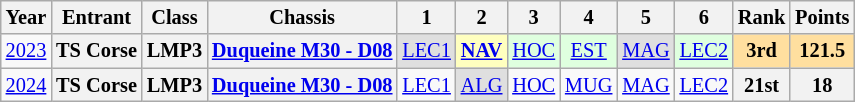<table class="wikitable" style="text-align:center; font-size:85%">
<tr>
<th>Year</th>
<th>Entrant</th>
<th>Class</th>
<th>Chassis</th>
<th>1</th>
<th>2</th>
<th>3</th>
<th>4</th>
<th>5</th>
<th>6</th>
<th>Rank</th>
<th>Points</th>
</tr>
<tr>
<td><a href='#'>2023</a></td>
<th nowrap>TS Corse</th>
<th>LMP3</th>
<th nowrap><a href='#'>Duqueine M30 - D08</a></th>
<td style="background:#DFDFDF;"><a href='#'>LEC1</a><br></td>
<td style="background:#FFFFBF;"><strong><a href='#'>NAV</a></strong><br></td>
<td style="background:#DFFFDF;"><a href='#'>HOC</a><br></td>
<td style="background:#DFFFDF;"><a href='#'>EST</a><br></td>
<td style="background:#DFDFDF;"><a href='#'>MAG</a><br></td>
<td style="background:#DFFFDF;"><a href='#'>LEC2</a><br></td>
<th style="background:#FFDF9F;">3rd</th>
<th style="background:#FFDF9F;">121.5</th>
</tr>
<tr>
<td><a href='#'>2024</a></td>
<th nowrap>TS Corse</th>
<th>LMP3</th>
<th nowrap><a href='#'>Duqueine M30 - D08</a></th>
<td style="background:#;"><a href='#'>LEC1</a><br></td>
<td style="background:#DFDFDF;"><a href='#'>ALG</a><br></td>
<td style="background:#;"><a href='#'>HOC</a><br></td>
<td style="background:#;"><a href='#'>MUG</a><br></td>
<td style="background:#;"><a href='#'>MAG</a><br></td>
<td style="background:#;"><a href='#'>LEC2</a><br></td>
<th>21st</th>
<th>18</th>
</tr>
</table>
